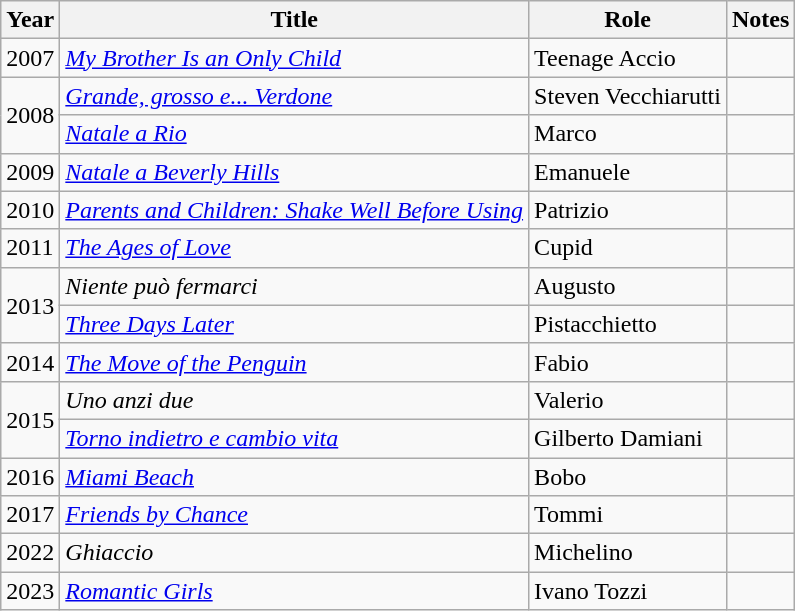<table class="wikitable plainrowheaders sortable">
<tr>
<th scope="col">Year</th>
<th scope="col">Title</th>
<th scope="col">Role</th>
<th scope="col" class="unsortable">Notes</th>
</tr>
<tr>
<td>2007</td>
<td><em><a href='#'>My Brother Is an Only Child</a></em></td>
<td>Teenage Accio</td>
<td></td>
</tr>
<tr>
<td rowspan=2>2008</td>
<td><em><a href='#'>Grande, grosso e... Verdone</a></em></td>
<td>Steven Vecchiarutti</td>
<td></td>
</tr>
<tr>
<td><em><a href='#'>Natale a Rio</a></em></td>
<td>Marco</td>
<td></td>
</tr>
<tr>
<td>2009</td>
<td><em><a href='#'>Natale a Beverly Hills</a></em></td>
<td>Emanuele</td>
<td></td>
</tr>
<tr>
<td>2010</td>
<td><em><a href='#'>Parents and Children: Shake Well Before Using</a></em></td>
<td>Patrizio</td>
<td></td>
</tr>
<tr>
<td>2011</td>
<td><em><a href='#'>The Ages of Love</a></em></td>
<td>Cupid</td>
<td></td>
</tr>
<tr>
<td rowspan="2">2013</td>
<td><em>Niente può fermarci</em></td>
<td>Augusto</td>
<td></td>
</tr>
<tr>
<td><em><a href='#'>Three Days Later</a></em></td>
<td>Pistacchietto</td>
<td></td>
</tr>
<tr>
<td>2014</td>
<td><em><a href='#'>The Move of the Penguin</a></em></td>
<td>Fabio</td>
<td></td>
</tr>
<tr>
<td rowspan="2">2015</td>
<td><em>Uno anzi due</em></td>
<td>Valerio</td>
<td></td>
</tr>
<tr>
<td><em><a href='#'>Torno indietro e cambio vita</a></em></td>
<td>Gilberto Damiani</td>
<td></td>
</tr>
<tr>
<td>2016</td>
<td><em><a href='#'>Miami Beach</a></em></td>
<td>Bobo</td>
<td></td>
</tr>
<tr>
<td>2017</td>
<td><em><a href='#'>Friends by Chance</a></em></td>
<td>Tommi</td>
<td></td>
</tr>
<tr>
<td>2022</td>
<td><em>Ghiaccio</em></td>
<td>Michelino</td>
<td></td>
</tr>
<tr>
<td>2023</td>
<td><em><a href='#'>Romantic Girls</a></em></td>
<td>Ivano Tozzi</td>
<td></td>
</tr>
</table>
